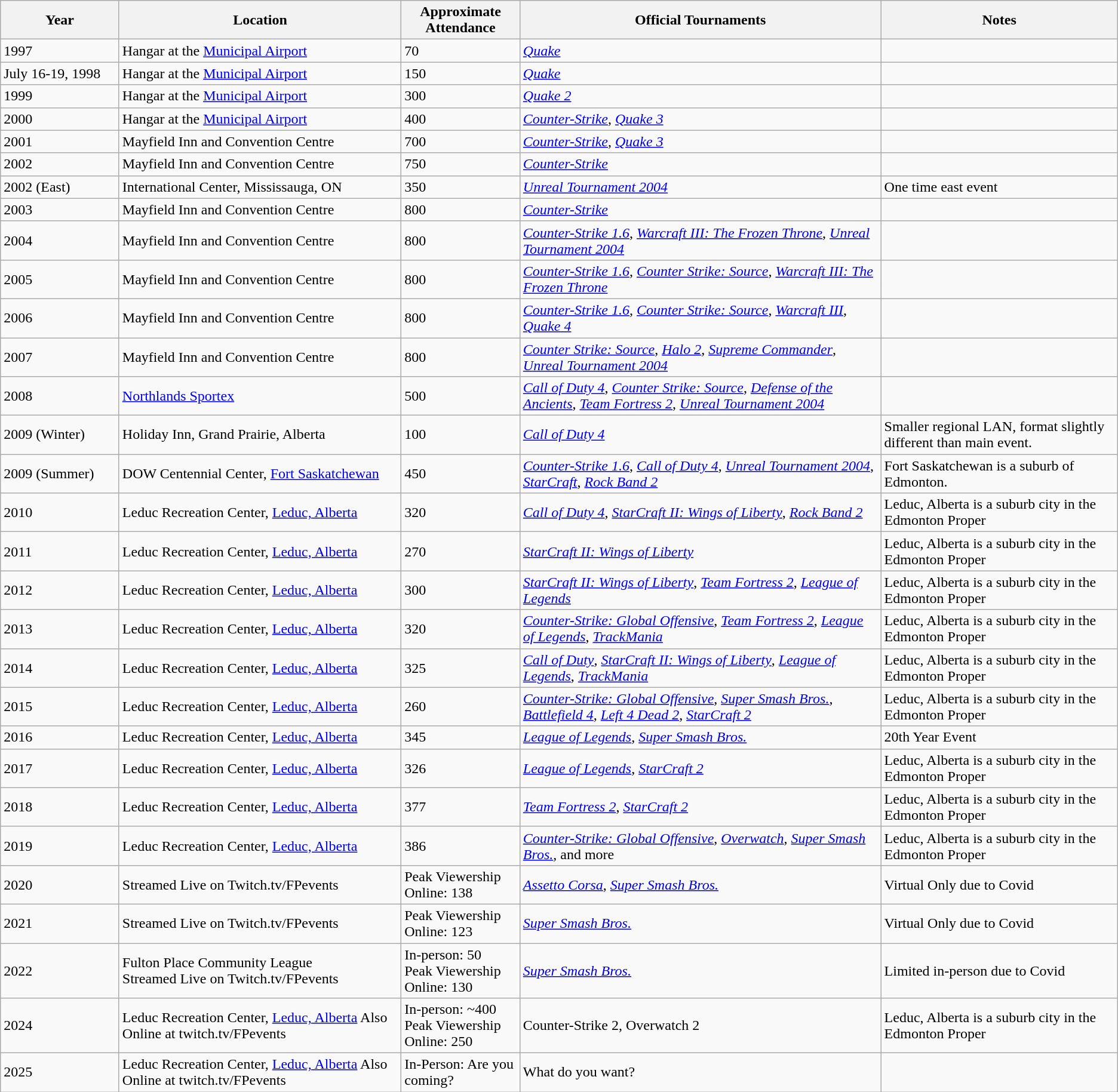<table class="wikitable">
<tr>
<th width="125">Year</th>
<th>Location</th>
<th width="125">Approximate Attendance</th>
<th>Official Tournaments</th>
<th>Notes</th>
</tr>
<tr>
<td>1997</td>
<td>Hangar at the <a href='#'>Municipal Airport</a></td>
<td>70</td>
<td><em><a href='#'>Quake</a></em></td>
<td></td>
</tr>
<tr>
<td>July 16-19, 1998</td>
<td>Hangar at the <a href='#'>Municipal Airport</a></td>
<td>150</td>
<td><em><a href='#'>Quake</a></em></td>
<td></td>
</tr>
<tr>
<td>1999</td>
<td>Hangar at the <a href='#'>Municipal Airport</a></td>
<td>300</td>
<td><em><a href='#'>Quake 2</a></em></td>
<td></td>
</tr>
<tr>
<td>2000</td>
<td>Hangar at the <a href='#'>Municipal Airport</a></td>
<td>400</td>
<td><em><a href='#'>Counter-Strike</a></em>, <em><a href='#'>Quake 3</a></em></td>
<td></td>
</tr>
<tr>
<td>2001</td>
<td>Mayfield Inn and Convention Centre</td>
<td>700</td>
<td><em><a href='#'>Counter-Strike</a></em>, <em><a href='#'>Quake 3</a></em></td>
<td></td>
</tr>
<tr>
<td>2002</td>
<td>Mayfield Inn and Convention Centre</td>
<td>750</td>
<td><em><a href='#'>Counter-Strike</a></em></td>
<td></td>
</tr>
<tr>
<td>2002 (East)</td>
<td>International Center, Mississauga, ON</td>
<td>350</td>
<td><em><a href='#'>Unreal Tournament 2004</a></em></td>
<td>One time east event</td>
</tr>
<tr>
<td>2003</td>
<td>Mayfield Inn and Convention Centre</td>
<td>800</td>
<td><em><a href='#'>Counter-Strike</a></em></td>
<td></td>
</tr>
<tr>
<td>2004</td>
<td>Mayfield Inn and Convention Centre</td>
<td>800</td>
<td><em><a href='#'>Counter-Strike 1.6</a></em>, <em><a href='#'>Warcraft III: The Frozen Throne</a></em>, <em><a href='#'>Unreal Tournament 2004</a></em></td>
<td></td>
</tr>
<tr>
<td>2005</td>
<td>Mayfield Inn and Convention Centre</td>
<td>800</td>
<td><em><a href='#'>Counter-Strike 1.6</a></em>, <em><a href='#'>Counter Strike: Source</a></em>, <em><a href='#'>Warcraft III: The Frozen Throne</a></em></td>
<td></td>
</tr>
<tr>
<td>2006</td>
<td>Mayfield Inn and Convention Centre</td>
<td>800</td>
<td><em><a href='#'>Counter-Strike 1.6</a></em>, <em><a href='#'>Counter Strike: Source</a></em>, <em><a href='#'>Warcraft III</a></em>, <em><a href='#'>Quake 4</a></em></td>
<td></td>
</tr>
<tr>
<td>2007</td>
<td>Mayfield Inn and Convention Centre</td>
<td>800</td>
<td><em><a href='#'>Counter Strike: Source</a></em>, <em><a href='#'>Halo 2</a></em>, <em><a href='#'>Supreme Commander</a></em>, <em><a href='#'>Unreal Tournament 2004</a></em></td>
<td></td>
</tr>
<tr>
<td>2008</td>
<td><a href='#'>Northlands Sportex</a></td>
<td>500</td>
<td><em><a href='#'>Call of Duty 4</a></em>, <em><a href='#'>Counter Strike: Source</a></em>, <em><a href='#'>Defense of the Ancients</a></em>, <em><a href='#'>Team Fortress 2</a></em>, <em><a href='#'>Unreal Tournament 2004</a></em></td>
<td></td>
</tr>
<tr>
<td>2009 (Winter)</td>
<td>Holiday Inn, Grand Prairie, Alberta</td>
<td>100</td>
<td><em><a href='#'>Call of Duty 4</a></em></td>
<td>Smaller regional LAN, format slightly different than main event.</td>
</tr>
<tr>
<td>2009 (Summer)</td>
<td>DOW Centennial Center, <a href='#'>Fort Saskatchewan</a></td>
<td>450</td>
<td><em><a href='#'>Counter-Strike 1.6</a></em>, <em><a href='#'>Call of Duty 4</a></em>, <em><a href='#'>Unreal Tournament 2004</a></em>, <em><a href='#'>StarCraft</a></em>, <em><a href='#'>Rock Band 2</a></em></td>
<td>Fort Saskatchewan is a suburb of Edmonton.</td>
</tr>
<tr>
<td>2010</td>
<td>Leduc Recreation Center, <a href='#'>Leduc, Alberta</a></td>
<td>320</td>
<td><em><a href='#'>Call of Duty 4</a></em>, <em><a href='#'>StarCraft II: Wings of Liberty</a></em>, <em><a href='#'>Rock Band 2</a></em></td>
<td>Leduc, Alberta is a suburb city in the Edmonton Proper</td>
</tr>
<tr>
<td>2011</td>
<td>Leduc Recreation Center, <a href='#'>Leduc, Alberta</a></td>
<td>270</td>
<td><em><a href='#'>StarCraft II: Wings of Liberty</a></em></td>
<td>Leduc, Alberta is a suburb city in the Edmonton Proper</td>
</tr>
<tr>
<td>2012</td>
<td>Leduc Recreation Center, <a href='#'>Leduc, Alberta</a></td>
<td>300</td>
<td><em><a href='#'>StarCraft II: Wings of Liberty</a></em>, <em><a href='#'>Team Fortress 2</a></em>, <em><a href='#'>League of Legends</a></em></td>
<td>Leduc, Alberta is a suburb city in the Edmonton Proper</td>
</tr>
<tr>
<td>2013</td>
<td>Leduc Recreation Center, <a href='#'>Leduc, Alberta</a></td>
<td>320</td>
<td><em><a href='#'>Counter-Strike: Global Offensive</a></em>, <em><a href='#'>Team Fortress 2</a></em>, <em><a href='#'>League of Legends</a></em>, <em><a href='#'>TrackMania</a></em></td>
<td>Leduc, Alberta is a suburb city in the Edmonton Proper</td>
</tr>
<tr>
<td>2014</td>
<td>Leduc Recreation Center, <a href='#'>Leduc, Alberta</a></td>
<td>325</td>
<td><em><a href='#'>Call of Duty</a></em>, <em><a href='#'>StarCraft II: Wings of Liberty</a></em>, <em><a href='#'>League of Legends</a></em>, <em><a href='#'>TrackMania</a></em></td>
<td>Leduc, Alberta is a suburb city in the Edmonton Proper</td>
</tr>
<tr>
<td>2015</td>
<td>Leduc Recreation Center, <a href='#'>Leduc, Alberta</a></td>
<td>260</td>
<td><em><a href='#'>Counter-Strike: Global Offensive</a></em>, <em><a href='#'>Super Smash Bros.</a></em>, <em><a href='#'>Battlefield 4</a></em>, <em><a href='#'>Left 4 Dead 2</a></em>, <em><a href='#'>StarCraft 2</a></em></td>
<td>Leduc, Alberta is a suburb city in the Edmonton Proper</td>
</tr>
<tr>
<td>2016</td>
<td>Leduc Recreation Center, <a href='#'>Leduc, Alberta</a></td>
<td>345</td>
<td><em><a href='#'>League of Legends</a></em>, <em><a href='#'>Super Smash Bros.</a></em></td>
<td>20th Year Event</td>
</tr>
<tr>
<td>2017</td>
<td>Leduc Recreation Center, <a href='#'>Leduc, Alberta</a></td>
<td>326</td>
<td><em><a href='#'>League of Legends</a></em>, <em><a href='#'>StarCraft 2</a></em></td>
<td>Leduc, Alberta is a suburb city in the Edmonton Proper</td>
</tr>
<tr>
<td>2018</td>
<td>Leduc Recreation Center, <a href='#'>Leduc, Alberta</a></td>
<td>377</td>
<td><em><a href='#'>Team Fortress 2</a></em>, <em><a href='#'>StarCraft 2</a></em></td>
<td>Leduc, Alberta is a suburb city in the Edmonton Proper</td>
</tr>
<tr>
<td>2019</td>
<td>Leduc Recreation Center, <a href='#'>Leduc, Alberta</a></td>
<td>386</td>
<td><em><a href='#'>Counter-Strike: Global Offensive</a></em>, <em><a href='#'>Overwatch</a></em>, <em><a href='#'>Super Smash Bros.</a></em>, and more</td>
<td>Leduc, Alberta is a suburb city in the Edmonton Proper</td>
</tr>
<tr>
<td>2020</td>
<td>Streamed Live on Twitch.tv/FPevents</td>
<td>Peak Viewership Online: 138</td>
<td><em><a href='#'>Assetto Corsa</a></em>, <em><a href='#'>Super Smash Bros.</a></em></td>
<td>Virtual Only due to Covid</td>
</tr>
<tr>
<td>2021</td>
<td>Streamed Live on Twitch.tv/FPevents</td>
<td>Peak Viewership Online: 123</td>
<td><em><a href='#'>Super Smash Bros.</a></em></td>
<td>Virtual Only due to Covid</td>
</tr>
<tr>
<td>2022</td>
<td>Fulton Place Community League<br>Streamed Live on Twitch.tv/FPevents</td>
<td>In-person: 50<br>Peak Viewership Online: 130</td>
<td><em><a href='#'>Super Smash Bros.</a></em></td>
<td>Limited in-person due to Covid</td>
</tr>
<tr>
<td>2024</td>
<td>Leduc Recreation Center, <a href='#'>Leduc, Alberta</a>  Also Online at twitch.tv/FPevents</td>
<td>In-person: ~400<br>Peak Viewership Online: 250</td>
<td>Counter-Strike 2, Overwatch 2</td>
<td>Leduc, Alberta is a suburb city in the Edmonton Proper</td>
</tr>
<tr>
<td>2025</td>
<td>Leduc Recreation Center, <a href='#'>Leduc, Alberta</a>  Also Online at twitch.tv/FPevents</td>
<td>In-Person: Are you coming?</td>
<td>What do you want?</td>
<td></td>
</tr>
</table>
